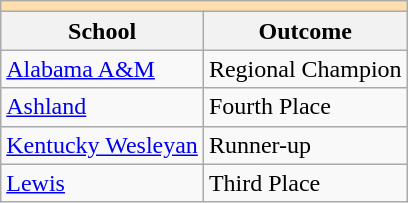<table class="wikitable" style="float:left; margin-right:1em;">
<tr>
<th colspan="3" style="background:#ffdead;"></th>
</tr>
<tr>
<th>School</th>
<th>Outcome</th>
</tr>
<tr>
<td><a href='#'>Alabama A&M</a></td>
<td>Regional Champion</td>
</tr>
<tr>
<td><a href='#'>Ashland</a></td>
<td>Fourth Place</td>
</tr>
<tr>
<td><a href='#'>Kentucky Wesleyan</a></td>
<td>Runner-up</td>
</tr>
<tr>
<td><a href='#'>Lewis</a></td>
<td>Third Place</td>
</tr>
</table>
